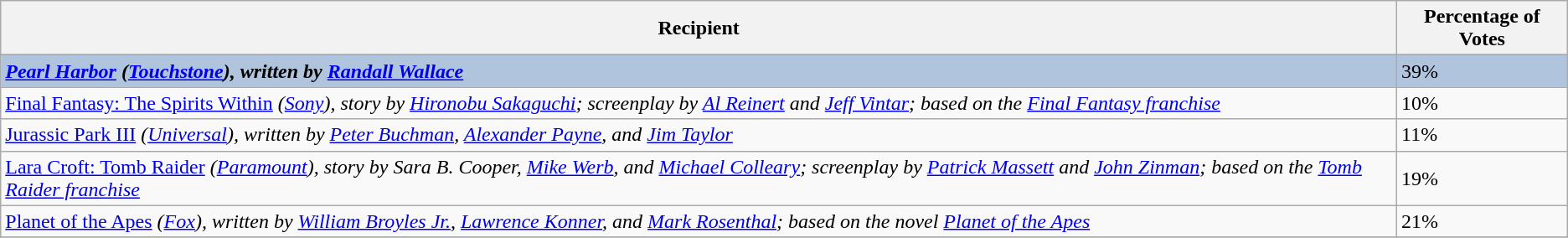<table class="wikitable sortable plainrowheaders" align="centre">
<tr>
<th>Recipient</th>
<th>Percentage of Votes</th>
</tr>
<tr>
</tr>
<tr style="background:#B0C4DE;">
<td><strong><em><a href='#'>Pearl Harbor</a><em> (<a href='#'>Touchstone</a>), written by <a href='#'>Randall Wallace</a><strong></td>
<td></strong>39%<strong></td>
</tr>
<tr>
<td></em><a href='#'>Final Fantasy: The Spirits Within</a><em> (<a href='#'>Sony</a>), story by <a href='#'>Hironobu Sakaguchi</a>; screenplay by <a href='#'>Al Reinert</a> and <a href='#'>Jeff Vintar</a>; based on the <a href='#'>Final Fantasy franchise</a></td>
<td>10%</td>
</tr>
<tr>
<td></em><a href='#'>Jurassic Park III</a><em> (<a href='#'>Universal</a>), written by <a href='#'>Peter Buchman</a>, <a href='#'>Alexander Payne</a>, and <a href='#'>Jim Taylor</a></td>
<td>11%</td>
</tr>
<tr>
<td></em><a href='#'>Lara Croft: Tomb Raider</a><em> (<a href='#'>Paramount</a>), story by Sara B. Cooper, <a href='#'>Mike Werb</a>, and <a href='#'>Michael Colleary</a>; screenplay by <a href='#'>Patrick Massett</a> and <a href='#'>John Zinman</a>; based on the <a href='#'>Tomb Raider franchise</a></td>
<td>19%</td>
</tr>
<tr>
<td></em><a href='#'>Planet of the Apes</a><em> (<a href='#'>Fox</a>), written by <a href='#'>William Broyles Jr.</a>, <a href='#'>Lawrence Konner</a>, and <a href='#'>Mark Rosenthal</a>; based on the novel <a href='#'>Planet of the Apes</a></td>
<td>21%</td>
</tr>
<tr>
</tr>
</table>
